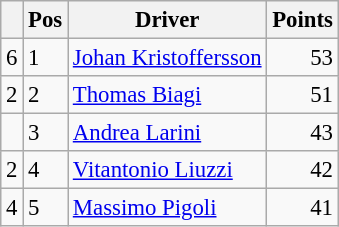<table class="wikitable" style="font-size: 95%;">
<tr>
<th></th>
<th>Pos</th>
<th>Driver</th>
<th>Points</th>
</tr>
<tr>
<td align="left"> 6</td>
<td>1</td>
<td> <a href='#'>Johan Kristoffersson</a></td>
<td align="right">53</td>
</tr>
<tr>
<td align="left"> 2</td>
<td>2</td>
<td> <a href='#'>Thomas Biagi</a></td>
<td align="right">51</td>
</tr>
<tr>
<td align="left"></td>
<td>3</td>
<td> <a href='#'>Andrea Larini</a></td>
<td align="right">43</td>
</tr>
<tr>
<td align="left"> 2</td>
<td>4</td>
<td> <a href='#'>Vitantonio Liuzzi</a></td>
<td align="right">42</td>
</tr>
<tr>
<td align="left"> 4</td>
<td>5</td>
<td> <a href='#'>Massimo Pigoli</a></td>
<td align="right">41</td>
</tr>
</table>
